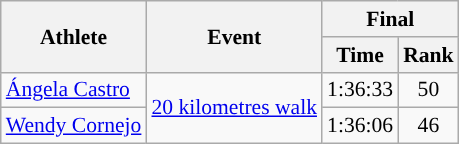<table class=wikitable style="font-size:90%;">
<tr>
<th rowspan=2>Athlete</th>
<th rowspan=2>Event</th>
<th colspan=2>Final</th>
</tr>
<tr>
<th>Time</th>
<th>Rank</th>
</tr>
<tr>
<td><a href='#'>Ángela Castro</a></td>
<td rowspan=2><a href='#'>20 kilometres walk</a></td>
<td align="center">1:36:33</td>
<td align="center">50</td>
</tr>
<tr>
<td><a href='#'>Wendy Cornejo</a></td>
<td align="center">1:36:06</td>
<td align="center">46</td>
</tr>
</table>
